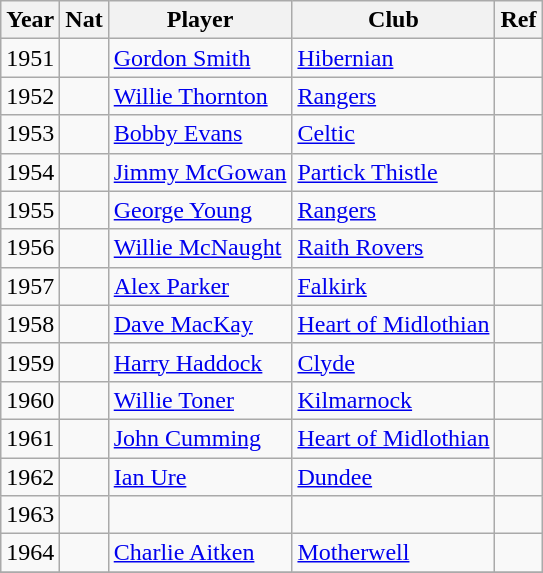<table class="wikitable">
<tr>
<th>Year</th>
<th>Nat</th>
<th>Player</th>
<th>Club</th>
<th>Ref</th>
</tr>
<tr>
<td>1951</td>
<td></td>
<td><a href='#'>Gordon Smith</a></td>
<td><a href='#'>Hibernian</a></td>
<td></td>
</tr>
<tr>
<td>1952</td>
<td></td>
<td><a href='#'>Willie Thornton</a></td>
<td><a href='#'>Rangers</a></td>
<td></td>
</tr>
<tr>
<td>1953</td>
<td></td>
<td><a href='#'>Bobby Evans</a></td>
<td><a href='#'>Celtic</a></td>
<td></td>
</tr>
<tr>
<td>1954</td>
<td></td>
<td><a href='#'>Jimmy McGowan</a></td>
<td><a href='#'>Partick Thistle</a></td>
<td></td>
</tr>
<tr>
<td>1955</td>
<td></td>
<td><a href='#'>George Young</a></td>
<td><a href='#'>Rangers</a></td>
<td></td>
</tr>
<tr>
<td>1956</td>
<td></td>
<td><a href='#'>Willie McNaught</a></td>
<td><a href='#'>Raith Rovers</a></td>
<td></td>
</tr>
<tr>
<td>1957</td>
<td></td>
<td><a href='#'>Alex Parker</a></td>
<td><a href='#'>Falkirk</a></td>
<td></td>
</tr>
<tr>
<td>1958</td>
<td></td>
<td><a href='#'>Dave MacKay</a></td>
<td><a href='#'>Heart of Midlothian</a></td>
<td></td>
</tr>
<tr>
<td>1959</td>
<td></td>
<td><a href='#'>Harry Haddock</a></td>
<td><a href='#'>Clyde</a></td>
<td></td>
</tr>
<tr>
<td>1960</td>
<td></td>
<td><a href='#'>Willie Toner</a></td>
<td><a href='#'>Kilmarnock</a></td>
<td></td>
</tr>
<tr>
<td>1961</td>
<td></td>
<td><a href='#'>John Cumming</a></td>
<td><a href='#'>Heart of Midlothian</a></td>
<td></td>
</tr>
<tr>
<td>1962</td>
<td></td>
<td><a href='#'>Ian Ure</a></td>
<td><a href='#'>Dundee</a></td>
<td></td>
</tr>
<tr>
<td>1963</td>
<td></td>
<td></td>
<td></td>
<td></td>
</tr>
<tr>
<td>1964</td>
<td></td>
<td><a href='#'>Charlie Aitken</a></td>
<td><a href='#'>Motherwell</a></td>
<td></td>
</tr>
<tr>
</tr>
</table>
